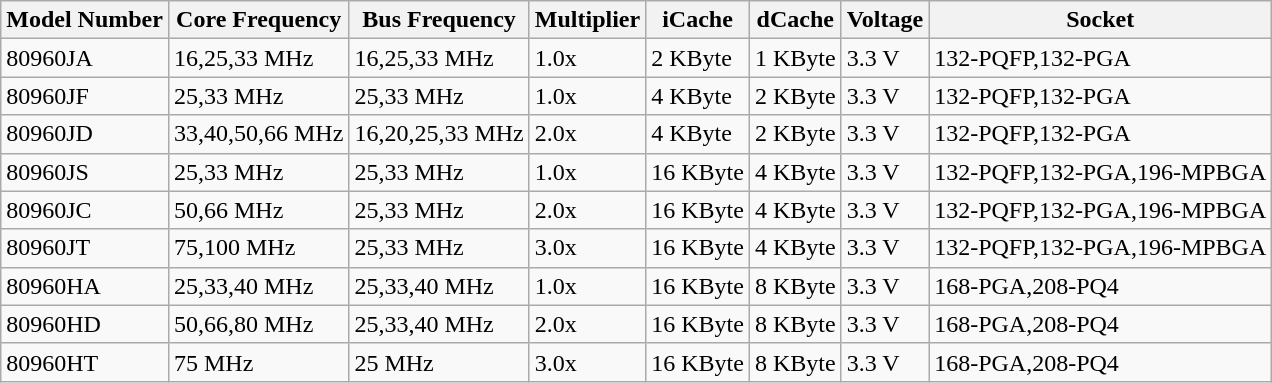<table class="wikitable">
<tr>
<th>Model Number</th>
<th>Core Frequency</th>
<th>Bus Frequency</th>
<th>Multiplier</th>
<th>iCache</th>
<th>dCache</th>
<th>Voltage</th>
<th>Socket</th>
</tr>
<tr>
<td>80960JA</td>
<td>16,25,33 MHz</td>
<td>16,25,33 MHz</td>
<td>1.0x</td>
<td>2 KByte</td>
<td>1 KByte</td>
<td>3.3 V</td>
<td>132-PQFP,132-PGA</td>
</tr>
<tr>
<td>80960JF</td>
<td>25,33 MHz</td>
<td>25,33 MHz</td>
<td>1.0x</td>
<td>4 KByte</td>
<td>2 KByte</td>
<td>3.3 V</td>
<td>132-PQFP,132-PGA</td>
</tr>
<tr>
<td>80960JD</td>
<td>33,40,50,66 MHz</td>
<td>16,20,25,33 MHz</td>
<td>2.0x</td>
<td>4 KByte</td>
<td>2 KByte</td>
<td>3.3 V</td>
<td>132-PQFP,132-PGA</td>
</tr>
<tr>
<td>80960JS</td>
<td>25,33 MHz</td>
<td>25,33 MHz</td>
<td>1.0x</td>
<td>16 KByte</td>
<td>4 KByte</td>
<td>3.3 V</td>
<td>132-PQFP,132-PGA,196-MPBGA</td>
</tr>
<tr>
<td>80960JC</td>
<td>50,66 MHz</td>
<td>25,33 MHz</td>
<td>2.0x</td>
<td>16 KByte</td>
<td>4 KByte</td>
<td>3.3 V</td>
<td>132-PQFP,132-PGA,196-MPBGA</td>
</tr>
<tr>
<td>80960JT</td>
<td>75,100 MHz</td>
<td>25,33 MHz</td>
<td>3.0x</td>
<td>16 KByte</td>
<td>4 KByte</td>
<td>3.3 V</td>
<td>132-PQFP,132-PGA,196-MPBGA</td>
</tr>
<tr>
<td>80960HA</td>
<td>25,33,40 MHz</td>
<td>25,33,40 MHz</td>
<td>1.0x</td>
<td>16 KByte</td>
<td>8 KByte</td>
<td>3.3 V</td>
<td>168-PGA,208-PQ4</td>
</tr>
<tr>
<td>80960HD</td>
<td>50,66,80 MHz</td>
<td>25,33,40 MHz</td>
<td>2.0x</td>
<td>16 KByte</td>
<td>8 KByte</td>
<td>3.3 V</td>
<td>168-PGA,208-PQ4</td>
</tr>
<tr>
<td>80960HT</td>
<td>75 MHz</td>
<td>25 MHz</td>
<td>3.0x</td>
<td>16 KByte</td>
<td>8 KByte</td>
<td>3.3 V</td>
<td>168-PGA,208-PQ4</td>
</tr>
</table>
